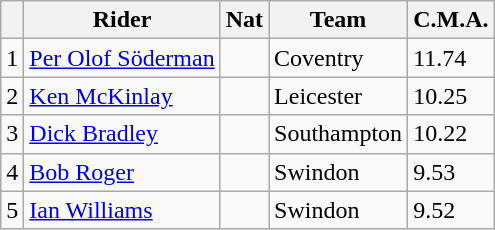<table class=wikitable>
<tr>
<th></th>
<th>Rider</th>
<th>Nat</th>
<th>Team</th>
<th>C.M.A.</th>
</tr>
<tr>
<td align="center">1</td>
<td><a href='#'>Per Olof Söderman</a></td>
<td></td>
<td>Coventry</td>
<td>11.74</td>
</tr>
<tr>
<td align="center">2</td>
<td><a href='#'>Ken McKinlay</a></td>
<td></td>
<td>Leicester</td>
<td>10.25</td>
</tr>
<tr>
<td align="center">3</td>
<td><a href='#'>Dick Bradley</a></td>
<td></td>
<td>Southampton</td>
<td>10.22</td>
</tr>
<tr>
<td align="center">4</td>
<td><a href='#'>Bob Roger</a></td>
<td></td>
<td>Swindon</td>
<td>9.53</td>
</tr>
<tr>
<td align="center">5</td>
<td><a href='#'>Ian Williams</a></td>
<td></td>
<td>Swindon</td>
<td>9.52</td>
</tr>
</table>
